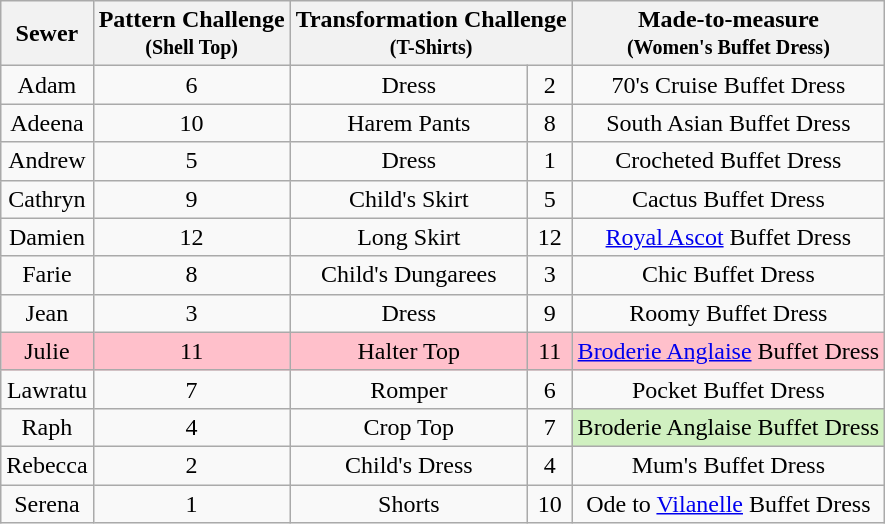<table class="wikitable" style="text-align:center;">
<tr>
<th>Sewer</th>
<th>Pattern Challenge<br><small>(Shell Top)</small></th>
<th colspan="2">Transformation Challenge<br><small>(T-Shirts)</small></th>
<th>Made-to-measure<br><small>(Women's Buffet Dress)</small></th>
</tr>
<tr>
<td>Adam</td>
<td>6</td>
<td>Dress</td>
<td>2</td>
<td>70's Cruise Buffet Dress</td>
</tr>
<tr>
<td>Adeena</td>
<td>10</td>
<td>Harem Pants</td>
<td>8</td>
<td>South Asian Buffet Dress</td>
</tr>
<tr>
<td>Andrew</td>
<td>5</td>
<td>Dress</td>
<td>1</td>
<td>Crocheted Buffet Dress</td>
</tr>
<tr>
<td>Cathryn</td>
<td>9</td>
<td>Child's Skirt</td>
<td>5</td>
<td>Cactus Buffet Dress</td>
</tr>
<tr>
<td>Damien</td>
<td>12</td>
<td>Long Skirt</td>
<td>12</td>
<td><a href='#'>Royal Ascot</a> Buffet Dress</td>
</tr>
<tr>
<td>Farie</td>
<td>8</td>
<td>Child's Dungarees</td>
<td>3</td>
<td>Chic Buffet Dress</td>
</tr>
<tr>
<td>Jean</td>
<td>3</td>
<td>Dress</td>
<td>9</td>
<td>Roomy Buffet Dress</td>
</tr>
<tr style="background:pink">
<td>Julie</td>
<td>11</td>
<td>Halter Top</td>
<td>11</td>
<td><a href='#'>Broderie Anglaise</a> Buffet Dress</td>
</tr>
<tr>
<td>Lawratu</td>
<td>7</td>
<td>Romper</td>
<td>6</td>
<td>Pocket Buffet Dress</td>
</tr>
<tr>
<td>Raph</td>
<td>4</td>
<td>Crop Top</td>
<td>7</td>
<td style="background:#d0f0c0">Broderie Anglaise Buffet Dress</td>
</tr>
<tr>
<td>Rebecca</td>
<td>2</td>
<td>Child's Dress</td>
<td>4</td>
<td>Mum's Buffet Dress</td>
</tr>
<tr>
<td>Serena</td>
<td>1</td>
<td>Shorts</td>
<td>10</td>
<td>Ode to <a href='#'>Vilanelle</a> Buffet Dress</td>
</tr>
</table>
